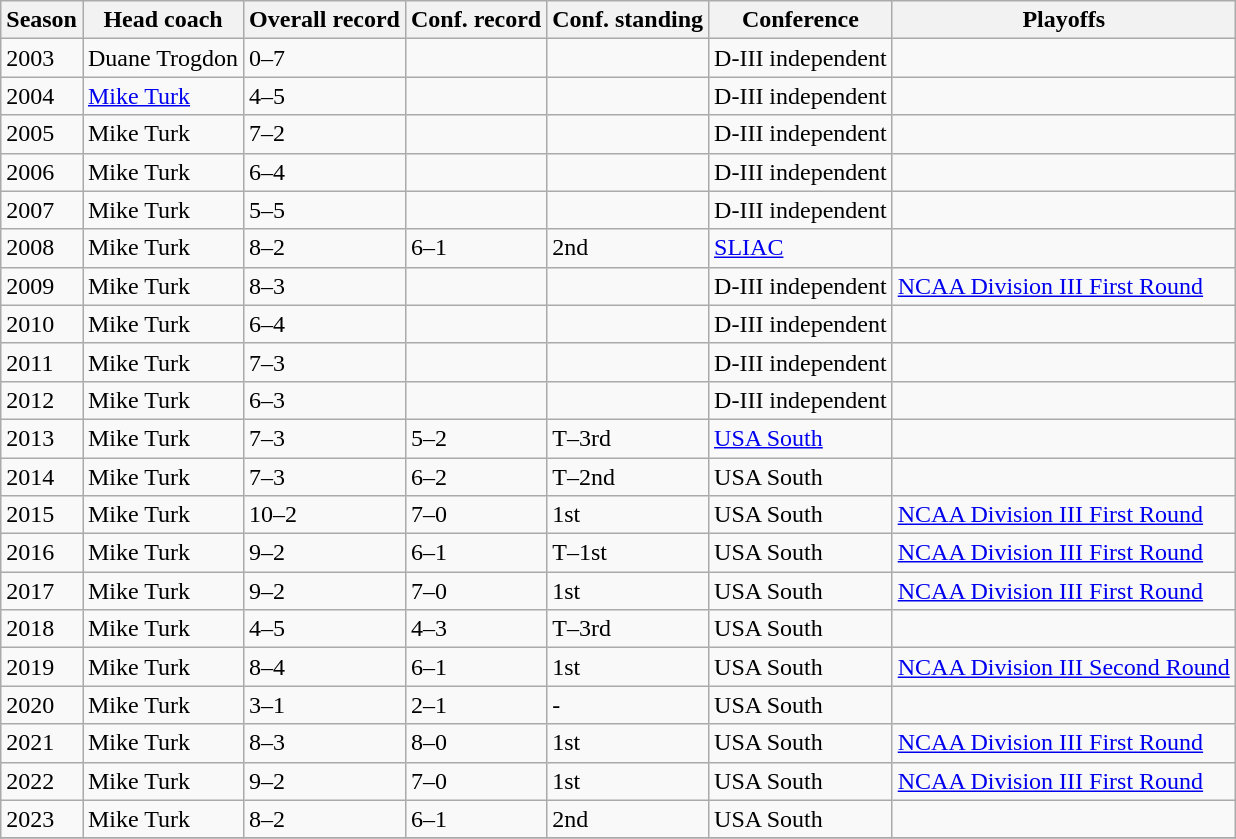<table class="wikitable">
<tr>
<th>Season</th>
<th>Head coach</th>
<th>Overall record</th>
<th>Conf. record</th>
<th>Conf. standing</th>
<th>Conference</th>
<th>Playoffs</th>
</tr>
<tr>
<td>2003</td>
<td>Duane Trogdon</td>
<td>0–7</td>
<td></td>
<td></td>
<td>D-III independent</td>
<td></td>
</tr>
<tr>
<td>2004</td>
<td><a href='#'>Mike Turk</a></td>
<td>4–5</td>
<td></td>
<td></td>
<td>D-III independent</td>
<td></td>
</tr>
<tr>
<td>2005</td>
<td>Mike Turk</td>
<td>7–2</td>
<td></td>
<td></td>
<td>D-III independent</td>
<td></td>
</tr>
<tr>
<td>2006</td>
<td>Mike Turk</td>
<td>6–4</td>
<td></td>
<td></td>
<td>D-III independent</td>
<td></td>
</tr>
<tr>
<td>2007</td>
<td>Mike Turk</td>
<td>5–5</td>
<td></td>
<td></td>
<td>D-III independent</td>
<td></td>
</tr>
<tr>
<td>2008</td>
<td>Mike Turk</td>
<td>8–2</td>
<td>6–1</td>
<td>2nd</td>
<td><a href='#'>SLIAC</a></td>
<td></td>
</tr>
<tr>
<td>2009</td>
<td>Mike Turk</td>
<td>8–3</td>
<td></td>
<td></td>
<td>D-III independent</td>
<td><a href='#'>NCAA Division III First Round</a></td>
</tr>
<tr>
<td>2010</td>
<td>Mike Turk</td>
<td>6–4</td>
<td></td>
<td></td>
<td>D-III independent</td>
<td></td>
</tr>
<tr>
<td>2011</td>
<td>Mike Turk</td>
<td>7–3</td>
<td></td>
<td></td>
<td>D-III independent</td>
<td></td>
</tr>
<tr>
<td>2012</td>
<td>Mike Turk</td>
<td>6–3</td>
<td></td>
<td></td>
<td>D-III independent</td>
<td></td>
</tr>
<tr>
<td>2013</td>
<td>Mike Turk</td>
<td>7–3</td>
<td>5–2</td>
<td>T–3rd</td>
<td><a href='#'>USA South</a></td>
<td></td>
</tr>
<tr>
<td>2014</td>
<td>Mike Turk</td>
<td>7–3</td>
<td>6–2</td>
<td>T–2nd</td>
<td>USA South</td>
<td></td>
</tr>
<tr>
<td>2015</td>
<td>Mike Turk</td>
<td>10–2</td>
<td>7–0</td>
<td>1st</td>
<td>USA South</td>
<td><a href='#'>NCAA Division III First Round</a></td>
</tr>
<tr>
<td>2016</td>
<td>Mike Turk</td>
<td>9–2</td>
<td>6–1</td>
<td>T–1st</td>
<td>USA South</td>
<td><a href='#'>NCAA Division III First Round</a></td>
</tr>
<tr>
<td>2017</td>
<td>Mike Turk</td>
<td>9–2</td>
<td>7–0</td>
<td>1st</td>
<td>USA South</td>
<td><a href='#'>NCAA Division III First Round</a></td>
</tr>
<tr>
<td>2018</td>
<td>Mike Turk</td>
<td>4–5</td>
<td>4–3</td>
<td>T–3rd</td>
<td>USA South</td>
<td></td>
</tr>
<tr>
<td>2019</td>
<td>Mike Turk</td>
<td>8–4</td>
<td>6–1</td>
<td>1st</td>
<td>USA South</td>
<td><a href='#'>NCAA Division III Second Round</a></td>
</tr>
<tr>
<td>2020</td>
<td>Mike Turk</td>
<td>3–1</td>
<td>2–1</td>
<td>-</td>
<td>USA South</td>
<td></td>
</tr>
<tr>
<td>2021</td>
<td>Mike Turk</td>
<td>8–3</td>
<td>8–0</td>
<td>1st</td>
<td>USA South</td>
<td><a href='#'>NCAA Division III First Round</a></td>
</tr>
<tr>
<td>2022</td>
<td>Mike Turk</td>
<td>9–2</td>
<td>7–0</td>
<td>1st</td>
<td>USA South</td>
<td><a href='#'>NCAA Division III First Round</a></td>
</tr>
<tr>
<td>2023</td>
<td>Mike Turk</td>
<td>8–2</td>
<td>6–1</td>
<td>2nd</td>
<td>USA South</td>
<td></td>
</tr>
<tr>
</tr>
</table>
